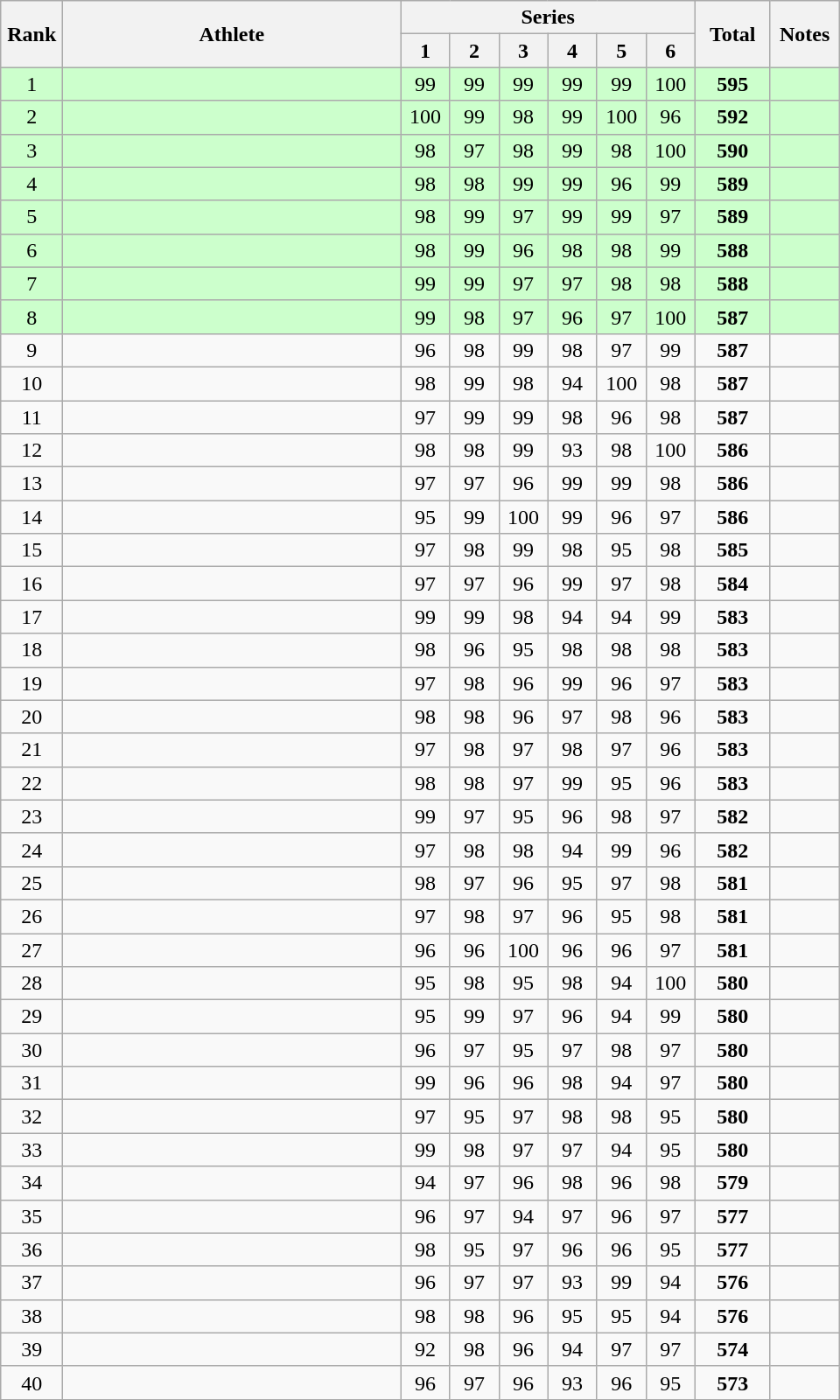<table class="wikitable" style="text-align:center">
<tr>
<th rowspan=2 width=40>Rank</th>
<th rowspan=2 width=250>Athlete</th>
<th colspan=6>Series</th>
<th rowspan=2 width=50>Total</th>
<th rowspan=2 width=45>Notes</th>
</tr>
<tr>
<th width=30>1</th>
<th width=30>2</th>
<th width=30>3</th>
<th width=30>4</th>
<th width=30>5</th>
<th width=30>6</th>
</tr>
<tr bgcolor=ccffcc>
<td>1</td>
<td align=left></td>
<td>99</td>
<td>99</td>
<td>99</td>
<td>99</td>
<td>99</td>
<td>100</td>
<td><strong>595</strong></td>
<td></td>
</tr>
<tr bgcolor=ccffcc>
<td>2</td>
<td align=left></td>
<td>100</td>
<td>99</td>
<td>98</td>
<td>99</td>
<td>100</td>
<td>96</td>
<td><strong>592</strong></td>
<td></td>
</tr>
<tr bgcolor=ccffcc>
<td>3</td>
<td align=left></td>
<td>98</td>
<td>97</td>
<td>98</td>
<td>99</td>
<td>98</td>
<td>100</td>
<td><strong>590</strong></td>
<td></td>
</tr>
<tr bgcolor=ccffcc>
<td>4</td>
<td align=left></td>
<td>98</td>
<td>98</td>
<td>99</td>
<td>99</td>
<td>96</td>
<td>99</td>
<td><strong>589</strong></td>
<td></td>
</tr>
<tr bgcolor=ccffcc>
<td>5</td>
<td align=left></td>
<td>98</td>
<td>99</td>
<td>97</td>
<td>99</td>
<td>99</td>
<td>97</td>
<td><strong>589</strong></td>
<td></td>
</tr>
<tr bgcolor=ccffcc>
<td>6</td>
<td align=left></td>
<td>98</td>
<td>99</td>
<td>96</td>
<td>98</td>
<td>98</td>
<td>99</td>
<td><strong>588</strong></td>
<td></td>
</tr>
<tr bgcolor=ccffcc>
<td>7</td>
<td align=left></td>
<td>99</td>
<td>99</td>
<td>97</td>
<td>97</td>
<td>98</td>
<td>98</td>
<td><strong>588</strong></td>
<td></td>
</tr>
<tr bgcolor=ccffcc>
<td>8</td>
<td align=left></td>
<td>99</td>
<td>98</td>
<td>97</td>
<td>96</td>
<td>97</td>
<td>100</td>
<td><strong>587</strong></td>
<td></td>
</tr>
<tr>
<td>9</td>
<td align=left></td>
<td>96</td>
<td>98</td>
<td>99</td>
<td>98</td>
<td>97</td>
<td>99</td>
<td><strong>587</strong></td>
<td></td>
</tr>
<tr>
<td>10</td>
<td align=left></td>
<td>98</td>
<td>99</td>
<td>98</td>
<td>94</td>
<td>100</td>
<td>98</td>
<td><strong>587</strong></td>
<td></td>
</tr>
<tr>
<td>11</td>
<td align=left></td>
<td>97</td>
<td>99</td>
<td>99</td>
<td>98</td>
<td>96</td>
<td>98</td>
<td><strong>587</strong></td>
<td></td>
</tr>
<tr>
<td>12</td>
<td align=left></td>
<td>98</td>
<td>98</td>
<td>99</td>
<td>93</td>
<td>98</td>
<td>100</td>
<td><strong>586</strong></td>
<td></td>
</tr>
<tr>
<td>13</td>
<td align=left></td>
<td>97</td>
<td>97</td>
<td>96</td>
<td>99</td>
<td>99</td>
<td>98</td>
<td><strong>586</strong></td>
<td></td>
</tr>
<tr>
<td>14</td>
<td align=left></td>
<td>95</td>
<td>99</td>
<td>100</td>
<td>99</td>
<td>96</td>
<td>97</td>
<td><strong>586</strong></td>
<td></td>
</tr>
<tr>
<td>15</td>
<td align=left></td>
<td>97</td>
<td>98</td>
<td>99</td>
<td>98</td>
<td>95</td>
<td>98</td>
<td><strong>585</strong></td>
<td></td>
</tr>
<tr>
<td>16</td>
<td align=left></td>
<td>97</td>
<td>97</td>
<td>96</td>
<td>99</td>
<td>97</td>
<td>98</td>
<td><strong>584</strong></td>
<td></td>
</tr>
<tr>
<td>17</td>
<td align=left></td>
<td>99</td>
<td>99</td>
<td>98</td>
<td>94</td>
<td>94</td>
<td>99</td>
<td><strong>583</strong></td>
<td></td>
</tr>
<tr>
<td>18</td>
<td align=left></td>
<td>98</td>
<td>96</td>
<td>95</td>
<td>98</td>
<td>98</td>
<td>98</td>
<td><strong>583</strong></td>
<td></td>
</tr>
<tr>
<td>19</td>
<td align=left></td>
<td>97</td>
<td>98</td>
<td>96</td>
<td>99</td>
<td>96</td>
<td>97</td>
<td><strong>583</strong></td>
<td></td>
</tr>
<tr>
<td>20</td>
<td align=left></td>
<td>98</td>
<td>98</td>
<td>96</td>
<td>97</td>
<td>98</td>
<td>96</td>
<td><strong>583</strong></td>
<td></td>
</tr>
<tr>
<td>21</td>
<td align=left></td>
<td>97</td>
<td>98</td>
<td>97</td>
<td>98</td>
<td>97</td>
<td>96</td>
<td><strong>583</strong></td>
<td></td>
</tr>
<tr>
<td>22</td>
<td align=left></td>
<td>98</td>
<td>98</td>
<td>97</td>
<td>99</td>
<td>95</td>
<td>96</td>
<td><strong>583</strong></td>
<td></td>
</tr>
<tr>
<td>23</td>
<td align=left></td>
<td>99</td>
<td>97</td>
<td>95</td>
<td>96</td>
<td>98</td>
<td>97</td>
<td><strong>582</strong></td>
<td></td>
</tr>
<tr>
<td>24</td>
<td align=left></td>
<td>97</td>
<td>98</td>
<td>98</td>
<td>94</td>
<td>99</td>
<td>96</td>
<td><strong>582</strong></td>
<td></td>
</tr>
<tr>
<td>25</td>
<td align=left></td>
<td>98</td>
<td>97</td>
<td>96</td>
<td>95</td>
<td>97</td>
<td>98</td>
<td><strong>581</strong></td>
<td></td>
</tr>
<tr>
<td>26</td>
<td align=left></td>
<td>97</td>
<td>98</td>
<td>97</td>
<td>96</td>
<td>95</td>
<td>98</td>
<td><strong>581</strong></td>
<td></td>
</tr>
<tr>
<td>27</td>
<td align=left></td>
<td>96</td>
<td>96</td>
<td>100</td>
<td>96</td>
<td>96</td>
<td>97</td>
<td><strong>581</strong></td>
<td></td>
</tr>
<tr>
<td>28</td>
<td align=left></td>
<td>95</td>
<td>98</td>
<td>95</td>
<td>98</td>
<td>94</td>
<td>100</td>
<td><strong>580</strong></td>
<td></td>
</tr>
<tr>
<td>29</td>
<td align=left></td>
<td>95</td>
<td>99</td>
<td>97</td>
<td>96</td>
<td>94</td>
<td>99</td>
<td><strong>580</strong></td>
<td></td>
</tr>
<tr>
<td>30</td>
<td align=left></td>
<td>96</td>
<td>97</td>
<td>95</td>
<td>97</td>
<td>98</td>
<td>97</td>
<td><strong>580</strong></td>
<td></td>
</tr>
<tr>
<td>31</td>
<td align=left></td>
<td>99</td>
<td>96</td>
<td>96</td>
<td>98</td>
<td>94</td>
<td>97</td>
<td><strong>580</strong></td>
<td></td>
</tr>
<tr>
<td>32</td>
<td align=left></td>
<td>97</td>
<td>95</td>
<td>97</td>
<td>98</td>
<td>98</td>
<td>95</td>
<td><strong>580</strong></td>
<td></td>
</tr>
<tr>
<td>33</td>
<td align=left></td>
<td>99</td>
<td>98</td>
<td>97</td>
<td>97</td>
<td>94</td>
<td>95</td>
<td><strong>580</strong></td>
<td></td>
</tr>
<tr>
<td>34</td>
<td align=left></td>
<td>94</td>
<td>97</td>
<td>96</td>
<td>98</td>
<td>96</td>
<td>98</td>
<td><strong>579</strong></td>
<td></td>
</tr>
<tr>
<td>35</td>
<td align=left></td>
<td>96</td>
<td>97</td>
<td>94</td>
<td>97</td>
<td>96</td>
<td>97</td>
<td><strong>577</strong></td>
<td></td>
</tr>
<tr>
<td>36</td>
<td align=left></td>
<td>98</td>
<td>95</td>
<td>97</td>
<td>96</td>
<td>96</td>
<td>95</td>
<td><strong>577</strong></td>
<td></td>
</tr>
<tr>
<td>37</td>
<td align=left></td>
<td>96</td>
<td>97</td>
<td>97</td>
<td>93</td>
<td>99</td>
<td>94</td>
<td><strong>576</strong></td>
<td></td>
</tr>
<tr>
<td>38</td>
<td align=left></td>
<td>98</td>
<td>98</td>
<td>96</td>
<td>95</td>
<td>95</td>
<td>94</td>
<td><strong>576</strong></td>
<td></td>
</tr>
<tr>
<td>39</td>
<td align=left></td>
<td>92</td>
<td>98</td>
<td>96</td>
<td>94</td>
<td>97</td>
<td>97</td>
<td><strong>574</strong></td>
<td></td>
</tr>
<tr>
<td>40</td>
<td align=left></td>
<td>96</td>
<td>97</td>
<td>96</td>
<td>93</td>
<td>96</td>
<td>95</td>
<td><strong>573</strong></td>
<td></td>
</tr>
</table>
